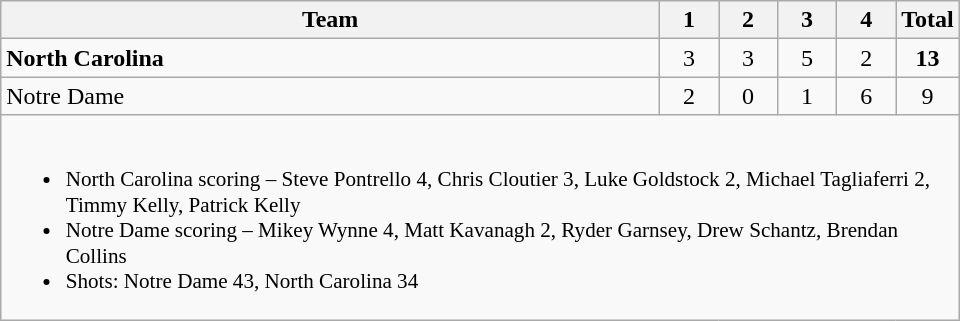<table class="wikitable" style="text-align:center; max-width:40em">
<tr>
<th>Team</th>
<th style="width:2em">1</th>
<th style="width:2em">2</th>
<th style="width:2em">3</th>
<th style="width:2em">4</th>
<th style="width:2em">Total</th>
</tr>
<tr>
<td style="text-align:left"><strong>North Carolina</strong></td>
<td>3</td>
<td>3</td>
<td>5</td>
<td>2</td>
<td><strong>13</strong></td>
</tr>
<tr>
<td style="text-align:left">Notre Dame</td>
<td>2</td>
<td>0</td>
<td>1</td>
<td>6</td>
<td>9</td>
</tr>
<tr>
<td colspan=6 style="text-align:left; font-size:88%;"><br><ul><li>North Carolina scoring – Steve Pontrello 4, Chris Cloutier 3, Luke Goldstock 2, Michael Tagliaferri 2, Timmy Kelly, Patrick Kelly</li><li>Notre Dame scoring – Mikey Wynne 4, Matt Kavanagh 2, Ryder Garnsey, Drew Schantz, Brendan Collins</li><li>Shots: Notre Dame 43, North Carolina 34</li></ul></td>
</tr>
</table>
